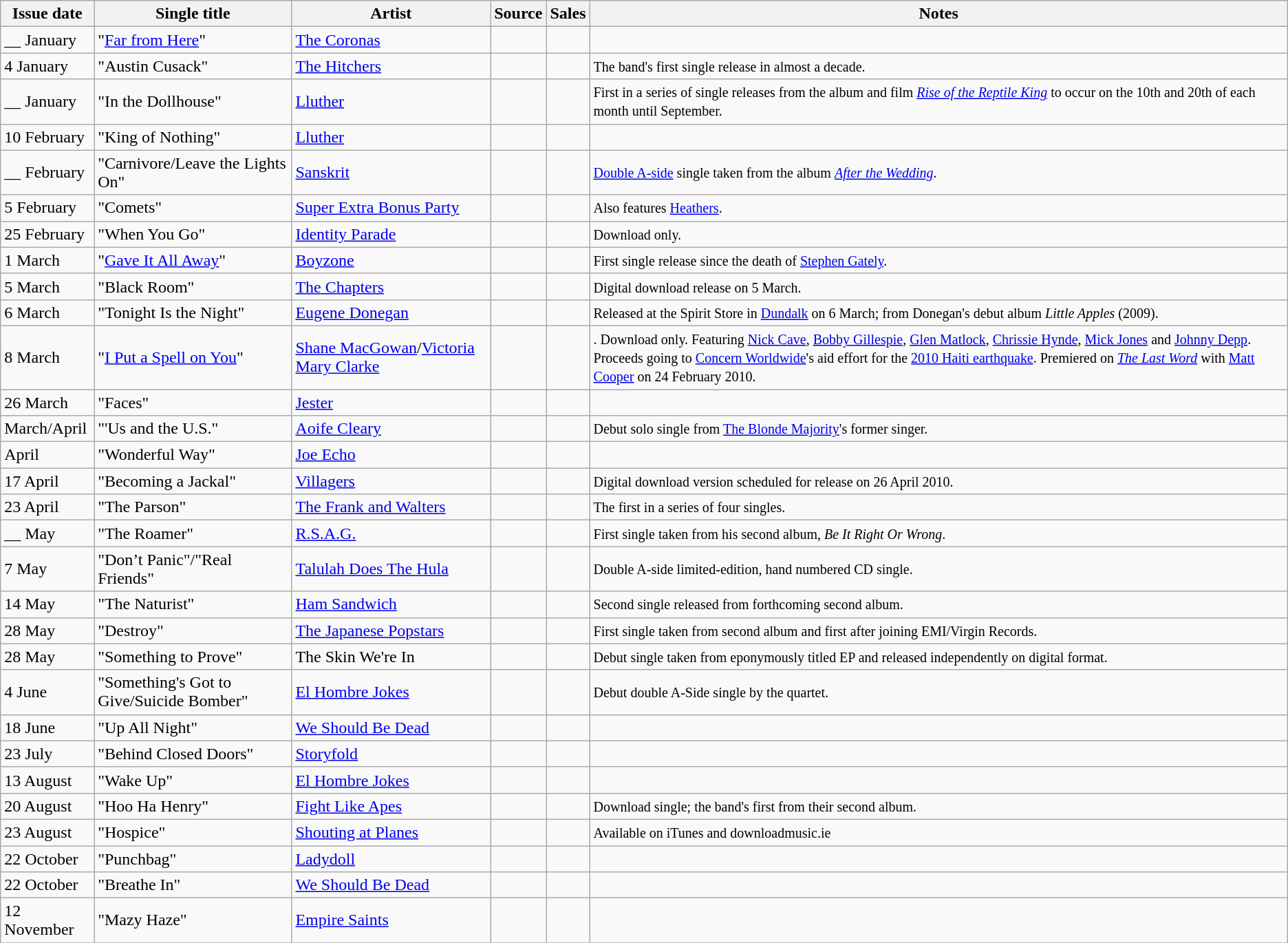<table class="wikitable">
<tr>
<th>Issue date</th>
<th>Single title</th>
<th>Artist</th>
<th>Source</th>
<th>Sales</th>
<th>Notes</th>
</tr>
<tr>
<td>__ January</td>
<td>"<a href='#'>Far from Here</a>"</td>
<td><a href='#'>The Coronas</a></td>
<td></td>
<td></td>
<td></td>
</tr>
<tr>
<td>4 January</td>
<td>"Austin Cusack"</td>
<td><a href='#'>The Hitchers</a></td>
<td></td>
<td></td>
<td><small>The band's first single release in almost a decade.</small></td>
</tr>
<tr>
<td>__ January</td>
<td>"In the Dollhouse"</td>
<td><a href='#'>Lluther</a></td>
<td></td>
<td></td>
<td><small>First in a series of single releases from the album and film <em><a href='#'>Rise of the Reptile King</a></em> to occur on the 10th and 20th of each month until September.</small></td>
</tr>
<tr>
<td>10 February</td>
<td>"King of Nothing"</td>
<td><a href='#'>Lluther</a></td>
<td></td>
<td></td>
<td></td>
</tr>
<tr>
<td>__ February</td>
<td>"Carnivore/Leave the Lights On"</td>
<td><a href='#'>Sanskrit</a></td>
<td></td>
<td></td>
<td><small><a href='#'>Double A-side</a> single taken from the album <em><a href='#'>After the Wedding</a></em>.</small></td>
</tr>
<tr>
<td>5 February</td>
<td>"Comets"</td>
<td><a href='#'>Super Extra Bonus Party</a></td>
<td></td>
<td></td>
<td><small>Also features <a href='#'>Heathers</a>.</small></td>
</tr>
<tr>
<td>25 February</td>
<td>"When You Go"</td>
<td><a href='#'>Identity Parade</a></td>
<td></td>
<td></td>
<td><small>Download only.</small></td>
</tr>
<tr>
<td>1 March</td>
<td>"<a href='#'>Gave It All Away</a>"</td>
<td><a href='#'>Boyzone</a></td>
<td></td>
<td></td>
<td><small>First single release since the death of <a href='#'>Stephen Gately</a>.</small></td>
</tr>
<tr>
<td>5 March</td>
<td>"Black Room"</td>
<td><a href='#'>The Chapters</a></td>
<td></td>
<td></td>
<td><small>Digital download release on 5 March.</small></td>
</tr>
<tr>
<td>6 March</td>
<td>"Tonight Is the Night"</td>
<td><a href='#'>Eugene Donegan</a></td>
<td></td>
<td></td>
<td><small>Released at the Spirit Store in <a href='#'>Dundalk</a> on 6 March; from Donegan's debut album <em>Little Apples</em> (2009).</small></td>
</tr>
<tr>
<td>8 March</td>
<td>"<a href='#'>I Put a Spell on You</a>"</td>
<td><a href='#'>Shane MacGowan</a>/<a href='#'>Victoria Mary Clarke</a></td>
<td></td>
<td></td>
<td><small>. Download only. Featuring <a href='#'>Nick Cave</a>, <a href='#'>Bobby Gillespie</a>, <a href='#'>Glen Matlock</a>, <a href='#'>Chrissie Hynde</a>, <a href='#'>Mick Jones</a> and <a href='#'>Johnny Depp</a>. Proceeds going to <a href='#'>Concern Worldwide</a>'s aid effort for the <a href='#'>2010 Haiti earthquake</a>. Premiered on <em><a href='#'>The Last Word</a></em> with <a href='#'>Matt Cooper</a> on 24 February 2010.</small></td>
</tr>
<tr>
<td>26 March</td>
<td>"Faces"</td>
<td><a href='#'>Jester</a></td>
<td></td>
<td></td>
<td></td>
</tr>
<tr>
<td>March/April</td>
<td>"'Us and the U.S."</td>
<td><a href='#'>Aoife Cleary</a></td>
<td></td>
<td></td>
<td><small>Debut solo single from <a href='#'>The Blonde Majority</a>'s former singer.</small></td>
</tr>
<tr>
<td>April</td>
<td>"Wonderful Way"</td>
<td><a href='#'>Joe Echo</a></td>
<td></td>
<td></td>
<td></td>
</tr>
<tr>
<td>17 April</td>
<td>"Becoming a Jackal"</td>
<td><a href='#'>Villagers</a></td>
<td></td>
<td></td>
<td><small>Digital download version scheduled for release on 26 April 2010.</small></td>
</tr>
<tr>
<td>23 April</td>
<td>"The Parson"</td>
<td><a href='#'>The Frank and Walters</a></td>
<td></td>
<td></td>
<td><small>The first in a series of four singles. </small></td>
</tr>
<tr>
<td>__ May</td>
<td>"The Roamer"</td>
<td><a href='#'>R.S.A.G.</a></td>
<td></td>
<td></td>
<td><small>First single taken from his second album, <em>Be It Right Or Wrong</em>. </small></td>
</tr>
<tr>
<td>7 May</td>
<td>"Don’t Panic"/"Real Friends"</td>
<td><a href='#'>Talulah Does The Hula</a></td>
<td></td>
<td></td>
<td><small>Double A-side limited-edition, hand numbered CD single. </small></td>
</tr>
<tr>
<td>14 May</td>
<td>"The Naturist"</td>
<td><a href='#'>Ham Sandwich</a></td>
<td></td>
<td></td>
<td><small>Second single released from forthcoming second album. </small></td>
</tr>
<tr>
<td>28 May</td>
<td>"Destroy"</td>
<td><a href='#'>The Japanese Popstars</a></td>
<td></td>
<td></td>
<td><small>First single taken from second album and first after joining EMI/Virgin Records. </small></td>
</tr>
<tr>
<td>28 May</td>
<td>"Something to Prove"</td>
<td>The Skin We're In</td>
<td></td>
<td></td>
<td><small> Debut single taken from eponymously titled EP and released independently on digital format. </small></td>
</tr>
<tr>
<td>4 June</td>
<td>"Something's Got to Give/Suicide Bomber"</td>
<td><a href='#'>El Hombre Jokes</a></td>
<td></td>
<td></td>
<td><small>Debut double A-Side single by the quartet.</small></td>
</tr>
<tr>
<td>18 June</td>
<td>"Up All Night"</td>
<td><a href='#'>We Should Be Dead</a></td>
<td></td>
<td></td>
<td></td>
</tr>
<tr>
<td>23 July</td>
<td>"Behind Closed Doors"</td>
<td><a href='#'>Storyfold</a></td>
<td></td>
<td></td>
<td></td>
</tr>
<tr>
<td>13 August</td>
<td>"Wake Up"</td>
<td><a href='#'>El Hombre Jokes</a></td>
<td></td>
<td></td>
<td></td>
</tr>
<tr>
<td>20 August</td>
<td>"Hoo Ha Henry"</td>
<td><a href='#'>Fight Like Apes</a></td>
<td></td>
<td></td>
<td><small> Download single; the band's first from their second album. </small></td>
</tr>
<tr>
<td>23 August</td>
<td>"Hospice"</td>
<td><a href='#'>Shouting at Planes</a></td>
<td></td>
<td></td>
<td><small> Available on iTunes and downloadmusic.ie</small></td>
</tr>
<tr>
<td>22 October</td>
<td>"Punchbag"</td>
<td><a href='#'>Ladydoll</a></td>
<td></td>
<td></td>
<td></td>
</tr>
<tr>
<td>22 October</td>
<td>"Breathe In"</td>
<td><a href='#'>We Should Be Dead</a></td>
<td></td>
<td></td>
<td></td>
</tr>
<tr>
<td>12 November</td>
<td>"Mazy Haze"</td>
<td><a href='#'>Empire Saints</a></td>
<td></td>
<td></td>
<td></td>
</tr>
<tr>
</tr>
</table>
